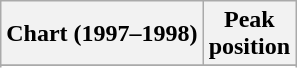<table class="wikitable sortable plainrowheaders" style="text-align:center">
<tr>
<th scope="col">Chart (1997–1998)</th>
<th scope="col">Peak<br>position</th>
</tr>
<tr>
</tr>
<tr>
</tr>
<tr>
</tr>
</table>
